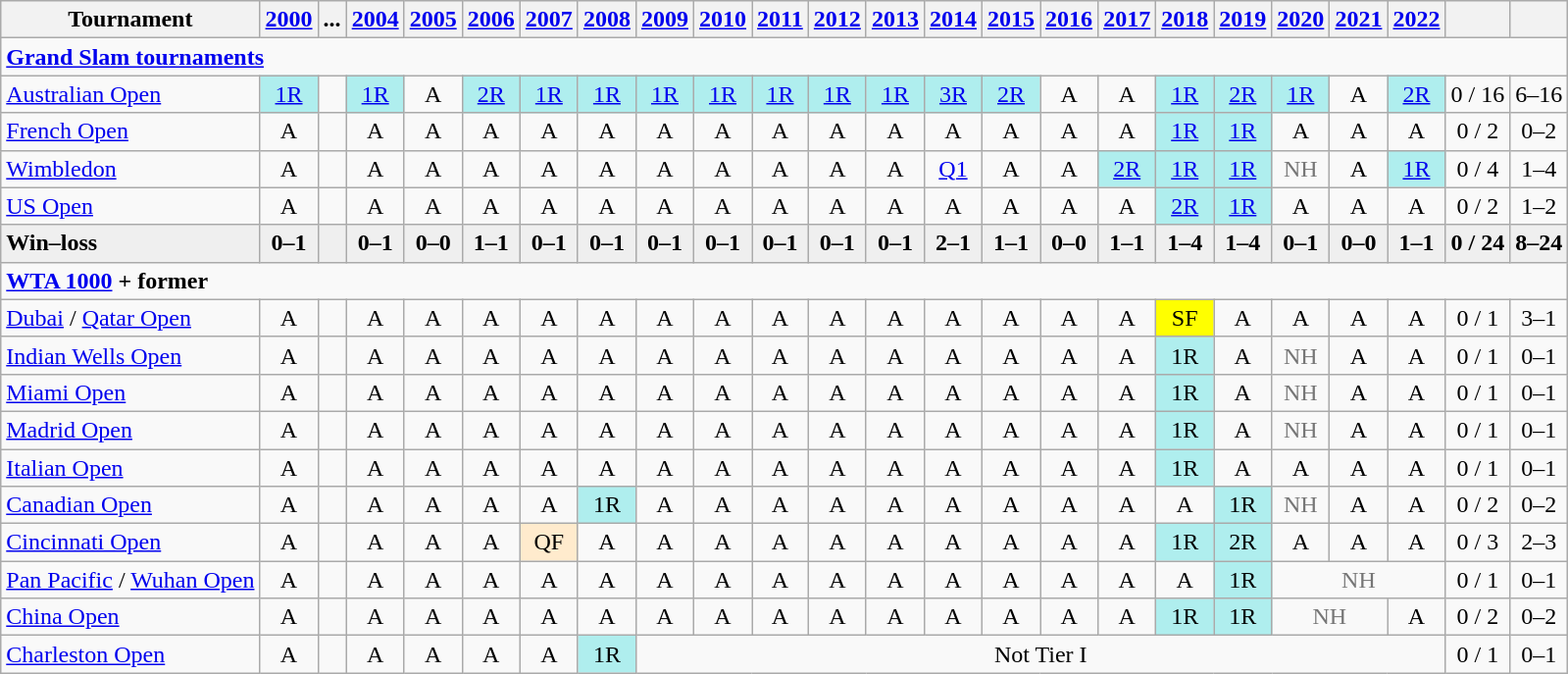<table class="wikitable nowrap" style=text-align:center>
<tr>
<th>Tournament</th>
<th><a href='#'>2000</a></th>
<th>...</th>
<th><a href='#'>2004</a></th>
<th><a href='#'>2005</a></th>
<th><a href='#'>2006</a></th>
<th><a href='#'>2007</a></th>
<th><a href='#'>2008</a></th>
<th><a href='#'>2009</a></th>
<th><a href='#'>2010</a></th>
<th><a href='#'>2011</a></th>
<th><a href='#'>2012</a></th>
<th><a href='#'>2013</a></th>
<th><a href='#'>2014</a></th>
<th><a href='#'>2015</a></th>
<th><a href='#'>2016</a></th>
<th><a href='#'>2017</a></th>
<th><a href='#'>2018</a></th>
<th><a href='#'>2019</a></th>
<th><a href='#'>2020</a></th>
<th><a href='#'>2021</a></th>
<th><a href='#'>2022</a></th>
<th></th>
<th></th>
</tr>
<tr>
<td colspan="24" style="text-align:left;"><strong><a href='#'>Grand Slam tournaments</a></strong></td>
</tr>
<tr>
<td align=left><a href='#'>Australian Open</a></td>
<td bgcolor=afeeee><a href='#'>1R</a></td>
<td></td>
<td bgcolor=afeeee><a href='#'>1R</a></td>
<td>A</td>
<td bgcolor=afeeee><a href='#'>2R</a></td>
<td bgcolor=afeeee><a href='#'>1R</a></td>
<td bgcolor=afeeee><a href='#'>1R</a></td>
<td bgcolor=afeeee><a href='#'>1R</a></td>
<td bgcolor=afeeee><a href='#'>1R</a></td>
<td bgcolor=afeeee><a href='#'>1R</a></td>
<td bgcolor=afeeee><a href='#'>1R</a></td>
<td bgcolor=afeeee><a href='#'>1R</a></td>
<td bgcolor=afeeee><a href='#'>3R</a></td>
<td bgcolor=afeeee><a href='#'>2R</a></td>
<td>A</td>
<td>A</td>
<td bgcolor=afeeee><a href='#'>1R</a></td>
<td bgcolor=afeeee><a href='#'>2R</a></td>
<td bgcolor=afeeee><a href='#'>1R</a></td>
<td>A</td>
<td bgcolor=afeeee><a href='#'>2R</a></td>
<td>0 / 16</td>
<td>6–16</td>
</tr>
<tr>
<td align=left><a href='#'>French Open</a></td>
<td>A</td>
<td></td>
<td>A</td>
<td>A</td>
<td>A</td>
<td>A</td>
<td>A</td>
<td>A</td>
<td>A</td>
<td>A</td>
<td>A</td>
<td>A</td>
<td>A</td>
<td>A</td>
<td>A</td>
<td>A</td>
<td bgcolor=afeeee><a href='#'>1R</a></td>
<td bgcolor=afeeee><a href='#'>1R</a></td>
<td>A</td>
<td>A</td>
<td>A</td>
<td>0 / 2</td>
<td>0–2</td>
</tr>
<tr>
<td align=left><a href='#'>Wimbledon</a></td>
<td>A</td>
<td></td>
<td>A</td>
<td>A</td>
<td>A</td>
<td>A</td>
<td>A</td>
<td>A</td>
<td>A</td>
<td>A</td>
<td>A</td>
<td>A</td>
<td><a href='#'>Q1</a></td>
<td>A</td>
<td>A</td>
<td bgcolor=afeeee><a href='#'>2R</a></td>
<td bgcolor=afeeee><a href='#'>1R</a></td>
<td bgcolor=afeeee><a href='#'>1R</a></td>
<td style=color:#767676>NH</td>
<td>A</td>
<td bgcolor=afeeee><a href='#'>1R</a></td>
<td>0 / 4</td>
<td>1–4</td>
</tr>
<tr>
<td align=left><a href='#'>US Open</a></td>
<td>A</td>
<td></td>
<td>A</td>
<td>A</td>
<td>A</td>
<td>A</td>
<td>A</td>
<td>A</td>
<td>A</td>
<td>A</td>
<td>A</td>
<td>A</td>
<td>A</td>
<td>A</td>
<td>A</td>
<td>A</td>
<td bgcolor=afeeee><a href='#'>2R</a></td>
<td bgcolor=afeeee><a href='#'>1R</a></td>
<td>A</td>
<td>A</td>
<td>A</td>
<td>0 / 2</td>
<td>1–2</td>
</tr>
<tr style=background:#efefef;font-weight:bold>
<td align=left>Win–loss</td>
<td>0–1</td>
<td></td>
<td>0–1</td>
<td>0–0</td>
<td>1–1</td>
<td>0–1</td>
<td>0–1</td>
<td>0–1</td>
<td>0–1</td>
<td>0–1</td>
<td>0–1</td>
<td>0–1</td>
<td>2–1</td>
<td>1–1</td>
<td>0–0</td>
<td>1–1</td>
<td>1–4</td>
<td>1–4</td>
<td>0–1</td>
<td>0–0</td>
<td>1–1</td>
<td>0 / 24</td>
<td>8–24</td>
</tr>
<tr>
<td colspan="24" align="left"><strong><a href='#'>WTA 1000</a> + former</strong></td>
</tr>
<tr>
<td align=left><a href='#'>Dubai</a> / <a href='#'>Qatar Open</a></td>
<td>A</td>
<td></td>
<td>A</td>
<td>A</td>
<td>A</td>
<td>A</td>
<td>A</td>
<td>A</td>
<td>A</td>
<td>A</td>
<td>A</td>
<td>A</td>
<td>A</td>
<td>A</td>
<td>A</td>
<td>A</td>
<td bgcolor=yellow>SF</td>
<td>A</td>
<td>A</td>
<td>A</td>
<td>A</td>
<td>0 / 1</td>
<td>3–1</td>
</tr>
<tr>
<td align=left><a href='#'>Indian Wells Open</a></td>
<td>A</td>
<td></td>
<td>A</td>
<td>A</td>
<td>A</td>
<td>A</td>
<td>A</td>
<td>A</td>
<td>A</td>
<td>A</td>
<td>A</td>
<td>A</td>
<td>A</td>
<td>A</td>
<td>A</td>
<td>A</td>
<td bgcolor=afeeee>1R</td>
<td>A</td>
<td style=color:#767676>NH</td>
<td>A</td>
<td>A</td>
<td>0 / 1</td>
<td>0–1</td>
</tr>
<tr>
<td align=left><a href='#'>Miami Open</a></td>
<td>A</td>
<td></td>
<td>A</td>
<td>A</td>
<td>A</td>
<td>A</td>
<td>A</td>
<td>A</td>
<td>A</td>
<td>A</td>
<td>A</td>
<td>A</td>
<td>A</td>
<td>A</td>
<td>A</td>
<td>A</td>
<td bgcolor=afeeee>1R</td>
<td>A</td>
<td style=color:#767676>NH</td>
<td>A</td>
<td>A</td>
<td>0 / 1</td>
<td>0–1</td>
</tr>
<tr>
<td align=left><a href='#'>Madrid Open</a></td>
<td>A</td>
<td></td>
<td>A</td>
<td>A</td>
<td>A</td>
<td>A</td>
<td>A</td>
<td>A</td>
<td>A</td>
<td>A</td>
<td>A</td>
<td>A</td>
<td>A</td>
<td>A</td>
<td>A</td>
<td>A</td>
<td bgcolor=afeeee>1R</td>
<td>A</td>
<td style=color:#767676>NH</td>
<td>A</td>
<td>A</td>
<td>0 / 1</td>
<td>0–1</td>
</tr>
<tr>
<td align=left><a href='#'>Italian Open</a></td>
<td>A</td>
<td></td>
<td>A</td>
<td>A</td>
<td>A</td>
<td>A</td>
<td>A</td>
<td>A</td>
<td>A</td>
<td>A</td>
<td>A</td>
<td>A</td>
<td>A</td>
<td>A</td>
<td>A</td>
<td>A</td>
<td bgcolor=afeeee>1R</td>
<td>A</td>
<td>A</td>
<td>A</td>
<td>A</td>
<td>0 / 1</td>
<td>0–1</td>
</tr>
<tr>
<td align=left><a href='#'>Canadian Open</a></td>
<td>A</td>
<td></td>
<td>A</td>
<td>A</td>
<td>A</td>
<td>A</td>
<td bgcolor=afeeee>1R</td>
<td>A</td>
<td>A</td>
<td>A</td>
<td>A</td>
<td>A</td>
<td>A</td>
<td>A</td>
<td>A</td>
<td>A</td>
<td>A</td>
<td bgcolor=afeeee>1R</td>
<td style=color:#767676>NH</td>
<td>A</td>
<td>A</td>
<td>0 / 2</td>
<td>0–2</td>
</tr>
<tr>
<td align=left><a href='#'>Cincinnati Open</a></td>
<td>A</td>
<td></td>
<td>A</td>
<td>A</td>
<td>A</td>
<td bgcolor=ffebcd>QF</td>
<td>A</td>
<td>A</td>
<td>A</td>
<td>A</td>
<td>A</td>
<td>A</td>
<td>A</td>
<td>A</td>
<td>A</td>
<td>A</td>
<td bgcolor=afeeee>1R</td>
<td bgcolor=afeeee>2R</td>
<td>A</td>
<td>A</td>
<td>A</td>
<td>0 / 3</td>
<td>2–3</td>
</tr>
<tr>
<td align=left><a href='#'>Pan Pacific</a> / <a href='#'>Wuhan Open</a></td>
<td>A</td>
<td></td>
<td>A</td>
<td>A</td>
<td>A</td>
<td>A</td>
<td>A</td>
<td>A</td>
<td>A</td>
<td>A</td>
<td>A</td>
<td>A</td>
<td>A</td>
<td>A</td>
<td>A</td>
<td>A</td>
<td>A</td>
<td bgcolor=afeeee>1R</td>
<td colspan="3" style="color:#767676">NH</td>
<td>0 / 1</td>
<td>0–1</td>
</tr>
<tr>
<td align=left><a href='#'>China Open</a></td>
<td>A</td>
<td></td>
<td>A</td>
<td>A</td>
<td>A</td>
<td>A</td>
<td>A</td>
<td>A</td>
<td>A</td>
<td>A</td>
<td>A</td>
<td>A</td>
<td>A</td>
<td>A</td>
<td>A</td>
<td>A</td>
<td bgcolor=afeeee>1R</td>
<td bgcolor=afeeee>1R</td>
<td colspan="2" style="color:#767676">NH</td>
<td>A</td>
<td>0 / 2</td>
<td>0–2</td>
</tr>
<tr>
<td align=left><a href='#'>Charleston Open</a></td>
<td>A</td>
<td></td>
<td>A</td>
<td>A</td>
<td>A</td>
<td>A</td>
<td bgcolor=afeeee>1R</td>
<td colspan="14">Not Tier I</td>
<td>0 / 1</td>
<td>0–1</td>
</tr>
</table>
